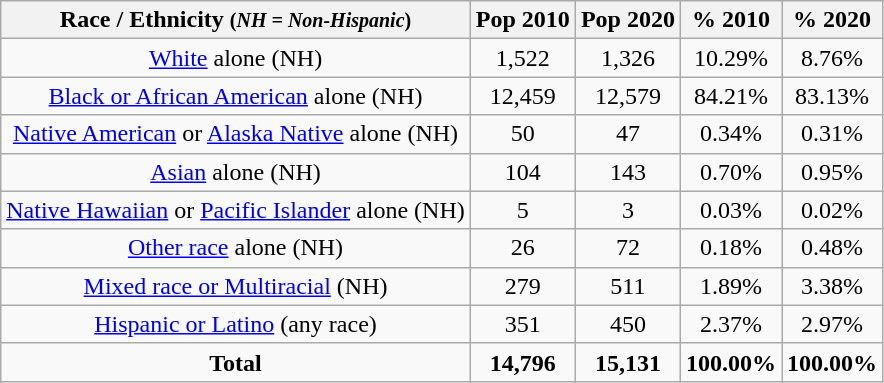<table class="wikitable" style="text-align:center;">
<tr>
<th>Race / Ethnicity <small>(<em>NH = Non-Hispanic</em>)</small></th>
<th>Pop 2010</th>
<th>Pop 2020</th>
<th>% 2010</th>
<th>% 2020</th>
</tr>
<tr>
<td><a href='#'>White</a> alone (NH)</td>
<td>1,522</td>
<td>1,326</td>
<td>10.29%</td>
<td>8.76%</td>
</tr>
<tr>
<td><a href='#'>Black or African American</a> alone (NH)</td>
<td>12,459</td>
<td>12,579</td>
<td>84.21%</td>
<td>83.13%</td>
</tr>
<tr>
<td><a href='#'>Native American</a> or <a href='#'>Alaska Native</a> alone (NH)</td>
<td>50</td>
<td>47</td>
<td>0.34%</td>
<td>0.31%</td>
</tr>
<tr>
<td><a href='#'>Asian</a> alone (NH)</td>
<td>104</td>
<td>143</td>
<td>0.70%</td>
<td>0.95%</td>
</tr>
<tr>
<td><a href='#'>Native Hawaiian</a> or <a href='#'>Pacific Islander</a> alone (NH)</td>
<td>5</td>
<td>3</td>
<td>0.03%</td>
<td>0.02%</td>
</tr>
<tr>
<td><a href='#'>Other race</a> alone (NH)</td>
<td>26</td>
<td>72</td>
<td>0.18%</td>
<td>0.48%</td>
</tr>
<tr>
<td><a href='#'>Mixed race or Multiracial</a> (NH)</td>
<td>279</td>
<td>511</td>
<td>1.89%</td>
<td>3.38%</td>
</tr>
<tr>
<td><a href='#'>Hispanic or Latino</a> (any race)</td>
<td>351</td>
<td>450</td>
<td>2.37%</td>
<td>2.97%</td>
</tr>
<tr>
<td><strong>Total</strong></td>
<td><strong>14,796</strong></td>
<td><strong>15,131</strong></td>
<td><strong>100.00%</strong></td>
<td><strong>100.00%</strong></td>
</tr>
</table>
